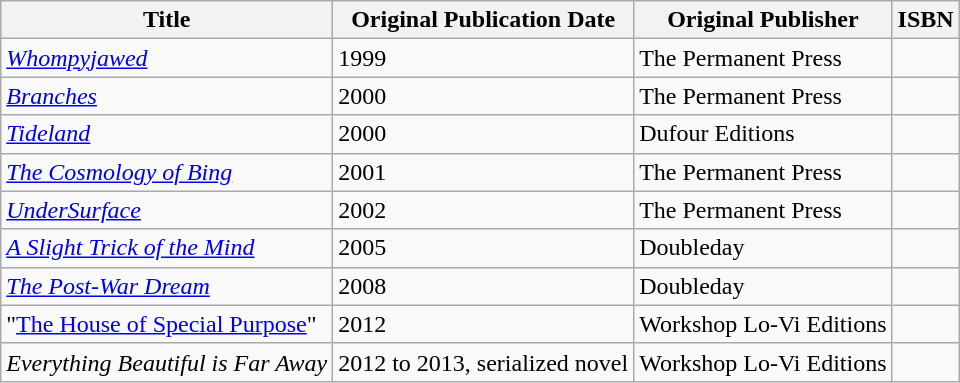<table class="wikitable sortable">
<tr>
<th>Title</th>
<th>Original Publication Date</th>
<th>Original Publisher</th>
<th>ISBN</th>
</tr>
<tr>
<td><em><a href='#'>Whompyjawed</a></em></td>
<td>1999</td>
<td>The Permanent Press</td>
<td></td>
</tr>
<tr>
<td><em><a href='#'>Branches</a></em></td>
<td>2000</td>
<td>The Permanent Press</td>
<td></td>
</tr>
<tr>
<td><em><a href='#'>Tideland</a></em></td>
<td>2000</td>
<td>Dufour Editions</td>
<td></td>
</tr>
<tr>
<td><em><a href='#'>The Cosmology of Bing</a></em></td>
<td>2001</td>
<td>The Permanent Press</td>
<td></td>
</tr>
<tr>
<td><em><a href='#'>UnderSurface</a></em></td>
<td>2002</td>
<td>The Permanent Press</td>
<td></td>
</tr>
<tr>
<td><em><a href='#'>A Slight Trick of the Mind</a></em></td>
<td>2005</td>
<td>Doubleday</td>
<td></td>
</tr>
<tr>
<td><em><a href='#'>The Post-War Dream</a></em></td>
<td>2008</td>
<td>Doubleday</td>
<td></td>
</tr>
<tr>
<td>"<a href='#'>The House of Special Purpose</a>"</td>
<td>2012</td>
<td>Workshop Lo-Vi Editions</td>
<td></td>
</tr>
<tr>
<td><em>Everything Beautiful is Far Away</em></td>
<td>2012 to 2013, serialized novel</td>
<td>Workshop Lo-Vi Editions</td>
<td></td>
</tr>
</table>
